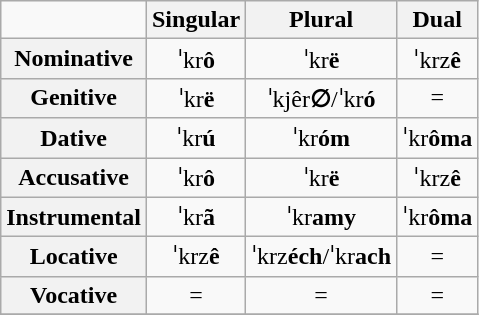<table class="wikitable" style="text-align:center;">
<tr>
<td></td>
<th>Singular</th>
<th>Plural</th>
<th>Dual</th>
</tr>
<tr>
<th>Nominative</th>
<td>ˈkr<strong>ô</strong></td>
<td>ˈkr<strong>ë</strong></td>
<td>ˈkrz<strong>ê</strong></td>
</tr>
<tr>
<th>Genitive</th>
<td>ˈkr<strong>ë</strong></td>
<td>ˈkjêr<strong>∅</strong>/ˈkr<strong>ó</strong></td>
<td>= </td>
</tr>
<tr>
<th>Dative</th>
<td>ˈkr<strong>ú</strong></td>
<td>ˈkr<strong>óm</strong></td>
<td>ˈkr<strong>ôma</strong></td>
</tr>
<tr>
<th>Accusative</th>
<td>ˈkr<strong>ô</strong></td>
<td>ˈkr<strong>ë</strong></td>
<td>ˈkrz<strong>ê</strong></td>
</tr>
<tr>
<th>Instrumental</th>
<td>ˈkr<strong>ã</strong></td>
<td>ˈkr<strong>amy</strong></td>
<td>ˈkr<strong>ôma</strong></td>
</tr>
<tr>
<th>Locative</th>
<td>ˈkrz<strong>ê</strong></td>
<td>ˈkrz<strong>éch</strong>/ˈkr<strong>ach</strong></td>
<td>= </td>
</tr>
<tr>
<th>Vocative</th>
<td>= </td>
<td>= </td>
<td>= </td>
</tr>
<tr>
</tr>
</table>
